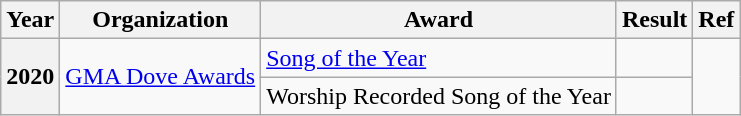<table class="wikitable plainrowheaders">
<tr>
<th>Year</th>
<th>Organization</th>
<th>Award</th>
<th>Result</th>
<th>Ref</th>
</tr>
<tr>
<th scope="row" rowspan="2">2020</th>
<td rowspan="2"><a href='#'>GMA Dove Awards</a></td>
<td><a href='#'>Song of the Year</a></td>
<td></td>
<td rowspan="2"></td>
</tr>
<tr>
<td>Worship Recorded Song of the Year</td>
<td></td>
</tr>
</table>
